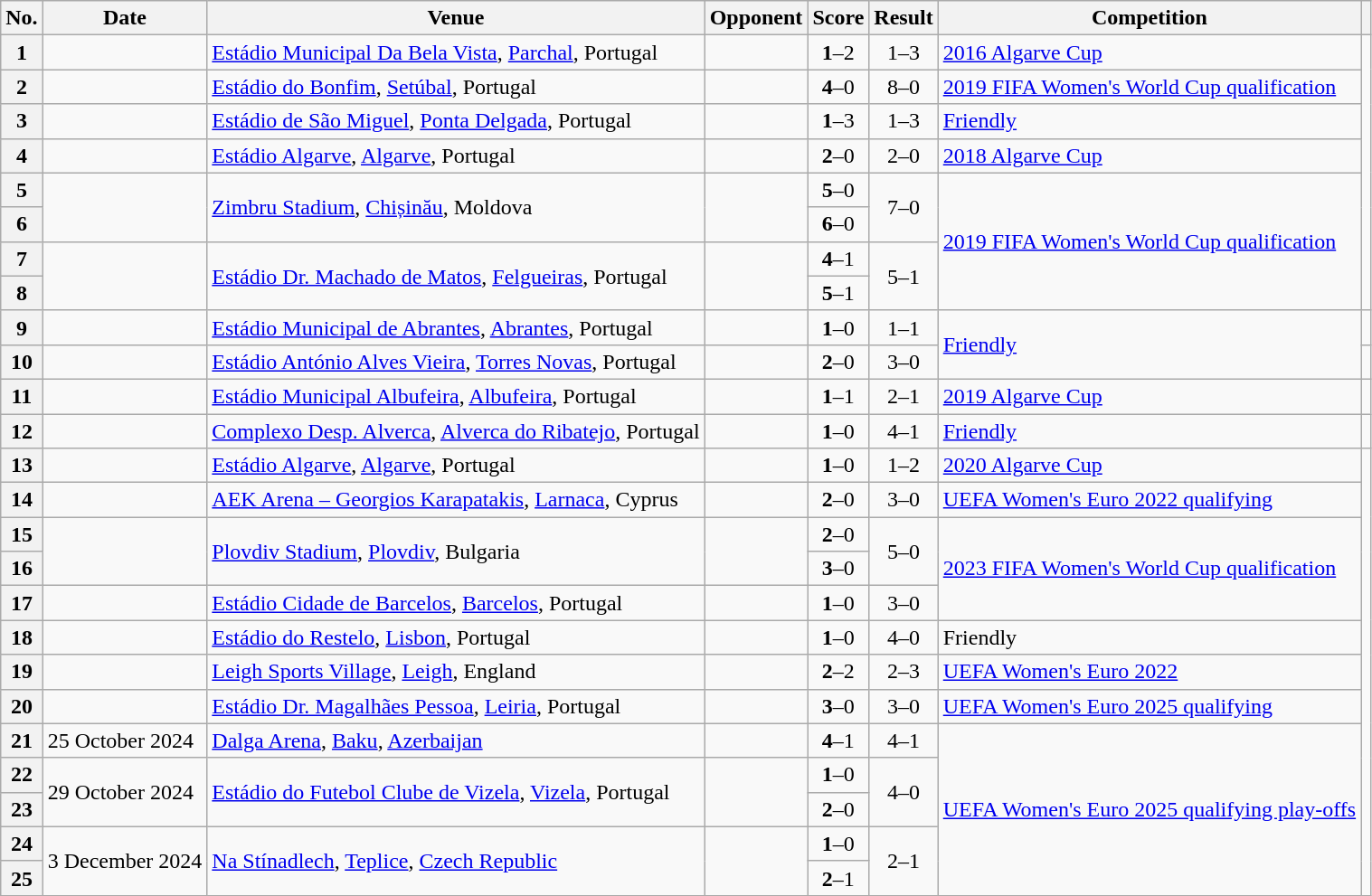<table class="wikitable sortable plainrowheaders">
<tr>
<th scope=col>No.</th>
<th scope=col data-sort-type=date>Date</th>
<th scope=col>Venue</th>
<th scope=col>Opponent</th>
<th scope=col>Score</th>
<th scope=col>Result</th>
<th scope=col>Competition</th>
<th scope=col class=unsortable></th>
</tr>
<tr>
<th scope=row style="text-align: center">1</th>
<td></td>
<td><a href='#'>Estádio Municipal Da Bela Vista</a>, <a href='#'>Parchal</a>, Portugal</td>
<td></td>
<td align="center"><strong>1</strong>–2</td>
<td align="center">1–3</td>
<td><a href='#'>2016 Algarve Cup</a></td>
</tr>
<tr>
<th scope=row style="text-align: center">2</th>
<td></td>
<td><a href='#'>Estádio do Bonfim</a>, <a href='#'>Setúbal</a>, Portugal</td>
<td></td>
<td align="center"><strong>4</strong>–0</td>
<td align="center">8–0</td>
<td><a href='#'>2019 FIFA Women's World Cup qualification</a></td>
</tr>
<tr>
<th scope=row style="text-align: center">3</th>
<td></td>
<td><a href='#'>Estádio de São Miguel</a>, <a href='#'>Ponta Delgada</a>, Portugal</td>
<td></td>
<td align="center"><strong>1</strong>–3</td>
<td align="center">1–3</td>
<td><a href='#'>Friendly</a></td>
</tr>
<tr>
<th scope=row style="text-align: center">4</th>
<td></td>
<td><a href='#'>Estádio Algarve</a>, <a href='#'>Algarve</a>, Portugal</td>
<td></td>
<td align="center"><strong>2</strong>–0</td>
<td align="center">2–0</td>
<td><a href='#'>2018 Algarve Cup</a></td>
</tr>
<tr>
<th scope=row style="text-align: center">5</th>
<td rowspan="2"></td>
<td rowspan="2"><a href='#'>Zimbru Stadium</a>, <a href='#'>Chișinău</a>, Moldova</td>
<td rowspan="2"></td>
<td align="center"><strong>5</strong>–0</td>
<td rowspan="2" align="center">7–0</td>
<td rowspan="4"><a href='#'>2019 FIFA Women's World Cup qualification</a></td>
</tr>
<tr>
<th scope=row style="text-align: center">6</th>
<td align="center"><strong>6</strong>–0</td>
</tr>
<tr>
<th scope=row style="text-align: center">7</th>
<td rowspan="2"></td>
<td rowspan="2"><a href='#'>Estádio Dr. Machado de Matos</a>, <a href='#'>Felgueiras</a>, Portugal</td>
<td rowspan="2"></td>
<td align="center"><strong>4</strong>–1</td>
<td rowspan="2" align="center">5–1</td>
</tr>
<tr>
<th scope=row style="text-align: center">8</th>
<td align="center"><strong>5</strong>–1</td>
</tr>
<tr>
<th scope=row style="text-align: center">9</th>
<td></td>
<td><a href='#'>Estádio Municipal de Abrantes</a>, <a href='#'>Abrantes</a>, Portugal</td>
<td></td>
<td align="center"><strong>1</strong>–0</td>
<td align="center">1–1</td>
<td rowspan="2"><a href='#'>Friendly</a></td>
<td align="center"></td>
</tr>
<tr>
<th scope=row style="text-align: center">10</th>
<td></td>
<td><a href='#'>Estádio António Alves Vieira</a>, <a href='#'>Torres Novas</a>, Portugal</td>
<td></td>
<td align="center"><strong>2</strong>–0</td>
<td align="center">3–0</td>
<td align="center"></td>
</tr>
<tr>
<th scope=row style="text-align: center">11</th>
<td></td>
<td><a href='#'>Estádio Municipal Albufeira</a>, <a href='#'>Albufeira</a>, Portugal</td>
<td></td>
<td align="center"><strong>1</strong>–1</td>
<td align="center">2–1</td>
<td><a href='#'>2019 Algarve Cup</a></td>
</tr>
<tr>
<th scope=row style="text-align: center">12</th>
<td></td>
<td><a href='#'>Complexo Desp. Alverca</a>, <a href='#'>Alverca do Ribatejo</a>, Portugal</td>
<td></td>
<td align="center"><strong>1</strong>–0</td>
<td align="center">4–1</td>
<td><a href='#'>Friendly</a></td>
<td align="center"></td>
</tr>
<tr>
<th scope=row style="text-align: center">13</th>
<td></td>
<td><a href='#'>Estádio Algarve</a>, <a href='#'>Algarve</a>, Portugal</td>
<td></td>
<td align="center"><strong>1</strong>–0</td>
<td align="center">1–2</td>
<td><a href='#'>2020 Algarve Cup</a></td>
</tr>
<tr>
<th scope=row style="text-align: center">14</th>
<td></td>
<td><a href='#'>AEK Arena – Georgios Karapatakis</a>, <a href='#'>Larnaca</a>, Cyprus</td>
<td></td>
<td align="center"><strong>2</strong>–0</td>
<td align="center">3–0</td>
<td><a href='#'>UEFA Women's Euro 2022 qualifying</a></td>
</tr>
<tr>
<th scope=row style="text-align:center">15</th>
<td rowspan=2></td>
<td rowspan=2><a href='#'>Plovdiv Stadium</a>, <a href='#'>Plovdiv</a>, Bulgaria</td>
<td rowspan=2></td>
<td align=center><strong>2</strong>–0</td>
<td rowspan=2 align=center>5–0</td>
<td rowspan=3><a href='#'>2023 FIFA Women's World Cup qualification</a></td>
</tr>
<tr>
<th scope=row style="text-align:center">16</th>
<td align=center><strong>3</strong>–0</td>
</tr>
<tr>
<th scope=row style="text-align:center">17</th>
<td></td>
<td><a href='#'>Estádio Cidade de Barcelos</a>, <a href='#'>Barcelos</a>, Portugal</td>
<td></td>
<td align=center><strong>1</strong>–0</td>
<td align=center>3–0</td>
</tr>
<tr>
<th scope=row style="text-align:center">18</th>
<td></td>
<td><a href='#'>Estádio do Restelo</a>, <a href='#'>Lisbon</a>, Portugal</td>
<td></td>
<td align=center><strong>1</strong>–0</td>
<td align=center>4–0</td>
<td>Friendly</td>
</tr>
<tr>
<th scope=row style="text-align:center">19</th>
<td></td>
<td><a href='#'>Leigh Sports Village</a>, <a href='#'>Leigh</a>, England</td>
<td></td>
<td align=center><strong>2</strong>–2</td>
<td align=center>2–3</td>
<td><a href='#'>UEFA Women's Euro 2022</a></td>
</tr>
<tr>
<th scope=row style="text-align:center">20</th>
<td></td>
<td><a href='#'>Estádio Dr. Magalhães Pessoa</a>, <a href='#'>Leiria</a>, Portugal</td>
<td></td>
<td align=center><strong>3</strong>–0</td>
<td align=center>3–0</td>
<td><a href='#'>UEFA Women's Euro 2025 qualifying</a></td>
</tr>
<tr>
<th scope=row style="text-align:center">21</th>
<td>25 October 2024</td>
<td><a href='#'>Dalga Arena</a>, <a href='#'>Baku</a>, <a href='#'>Azerbaijan</a></td>
<td></td>
<td align=center><strong>4</strong>–1</td>
<td align=center>4–1</td>
<td rowspan=5><a href='#'>UEFA Women's Euro 2025 qualifying play-offs</a></td>
</tr>
<tr>
<th scope=row style="text-align:center">22</th>
<td rowspan=2>29 October 2024</td>
<td rowspan=2><a href='#'>Estádio do Futebol Clube de Vizela</a>, <a href='#'>Vizela</a>, Portugal</td>
<td rowspan=2></td>
<td align=center><strong>1</strong>–0</td>
<td rowspan=2 align=center>4–0</td>
</tr>
<tr>
<th scope=row style="text-align:center">23</th>
<td align=center><strong>2</strong>–0</td>
</tr>
<tr>
<th scope=row style="text-align:center">24</th>
<td rowspan=2>3 December 2024</td>
<td rowspan=2><a href='#'>Na Stínadlech</a>, <a href='#'>Teplice</a>, <a href='#'>Czech Republic</a></td>
<td rowspan=2></td>
<td align=center><strong>1</strong>–0</td>
<td rowspan=2 align=center>2–1</td>
</tr>
<tr>
<th scope=row style="text-align:center">25</th>
<td align=center><strong>2</strong>–1</td>
</tr>
<tr>
</tr>
</table>
